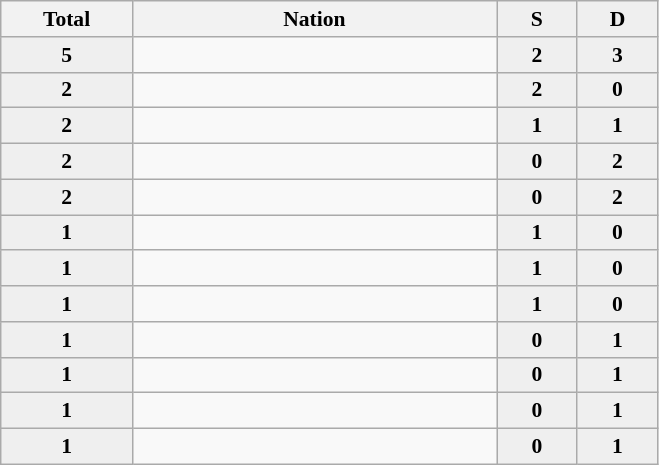<table class="sortable wikitable" style="font-size:90%;">
<tr>
<th width=81>Total</th>
<th width=236>Nation</th>
<th width=47 style="background:#efefef"> S </th>
<th width=47 style="background:#efefef"> D </th>
</tr>
<tr align=center>
<td bgcolor=#efefef><strong>5</strong></td>
<td align=left></td>
<td bgcolor=#efefef><strong>2</strong></td>
<td bgcolor=#efefef><strong>3</strong></td>
</tr>
<tr align=center>
<td bgcolor=#efefef><strong>2</strong></td>
<td align=left></td>
<td bgcolor=#efefef><strong>2</strong></td>
<td bgcolor=#efefef><strong>0</strong></td>
</tr>
<tr align=center>
<td bgcolor=#efefef><strong>2</strong></td>
<td align=left></td>
<td bgcolor=#efefef><strong>1</strong></td>
<td bgcolor=#efefef><strong>1</strong></td>
</tr>
<tr align=center>
<td bgcolor=#efefef><strong>2</strong></td>
<td align=left></td>
<td bgcolor=#efefef><strong>0</strong></td>
<td bgcolor=#efefef><strong>2</strong></td>
</tr>
<tr align=center>
<td bgcolor=#efefef><strong>2</strong></td>
<td align=left></td>
<td bgcolor=#efefef><strong>0</strong></td>
<td bgcolor=#efefef><strong>2</strong></td>
</tr>
<tr align=center>
<td bgcolor=#efefef><strong>1</strong></td>
<td align=left></td>
<td bgcolor=#efefef><strong>1</strong></td>
<td bgcolor=#efefef><strong>0</strong></td>
</tr>
<tr align=center>
<td bgcolor=#efefef><strong>1</strong></td>
<td align=left></td>
<td bgcolor=#efefef><strong>1</strong></td>
<td bgcolor=#efefef><strong>0</strong></td>
</tr>
<tr align=center>
<td bgcolor=#efefef><strong>1</strong></td>
<td align=left></td>
<td bgcolor=#efefef><strong>1</strong></td>
<td bgcolor=#efefef><strong>0</strong></td>
</tr>
<tr align=center>
<td bgcolor=#efefef><strong>1</strong></td>
<td align=left></td>
<td bgcolor=#efefef><strong>0</strong></td>
<td bgcolor=#efefef><strong>1</strong></td>
</tr>
<tr align=center>
<td bgcolor=#efefef><strong>1</strong></td>
<td align=left></td>
<td bgcolor=#efefef><strong>0</strong></td>
<td bgcolor=#efefef><strong>1</strong></td>
</tr>
<tr align=center>
<td bgcolor=#efefef><strong>1</strong></td>
<td align=left></td>
<td bgcolor=#efefef><strong>0</strong></td>
<td bgcolor=#efefef><strong>1</strong></td>
</tr>
<tr align=center>
<td bgcolor=#efefef><strong>1</strong></td>
<td align=left></td>
<td bgcolor=#efefef><strong>0</strong></td>
<td bgcolor=#efefef><strong>1</strong></td>
</tr>
</table>
